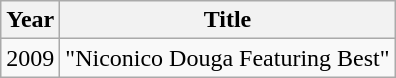<table class="wikitable">
<tr>
<th>Year</th>
<th>Title</th>
</tr>
<tr>
<td>2009</td>
<td>"Niconico Douga Featuring Best"</td>
</tr>
</table>
